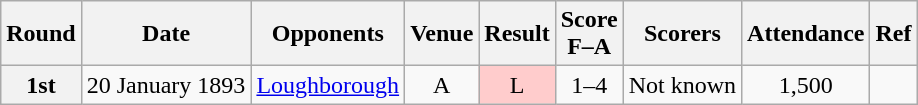<table class="wikitable" style=text-align:center>
<tr>
<th scope=col>Round</th>
<th scope=col>Date</th>
<th scope=col>Opponents</th>
<th scope=col>Venue</th>
<th scope=col>Result</th>
<th scope=col>Score<br>F–A</th>
<th scope=col>Scorers</th>
<th scope=col>Attendance</th>
<th scope=col>Ref</th>
</tr>
<tr>
<th scope=row>1st</th>
<td style=text-align:left>20 January 1893</td>
<td style=text-align:left><a href='#'>Loughborough</a></td>
<td>A</td>
<td style=background:#fcc>L</td>
<td>1–4</td>
<td style=text-align:left>Not known</td>
<td>1,500</td>
<td></td>
</tr>
</table>
